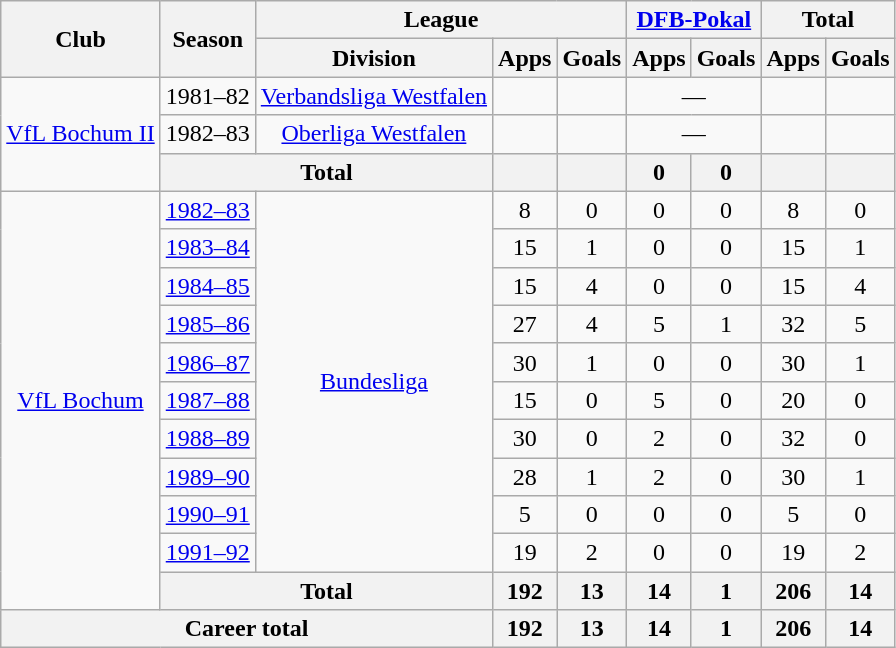<table class="wikitable" style="text-align:center">
<tr>
<th rowspan="2">Club</th>
<th rowspan="2">Season</th>
<th colspan="3">League</th>
<th colspan="2"><a href='#'>DFB-Pokal</a></th>
<th colspan="2">Total</th>
</tr>
<tr>
<th>Division</th>
<th>Apps</th>
<th>Goals</th>
<th>Apps</th>
<th>Goals</th>
<th>Apps</th>
<th>Goals</th>
</tr>
<tr>
<td rowspan="3"><a href='#'>VfL Bochum II</a></td>
<td>1981–82</td>
<td><a href='#'>Verbandsliga Westfalen</a></td>
<td></td>
<td></td>
<td colspan="2">—</td>
<td></td>
<td></td>
</tr>
<tr>
<td>1982–83</td>
<td><a href='#'>Oberliga Westfalen</a></td>
<td></td>
<td></td>
<td colspan="2">—</td>
<td></td>
<td></td>
</tr>
<tr>
<th colspan="2">Total</th>
<th></th>
<th></th>
<th>0</th>
<th>0</th>
<th></th>
<th></th>
</tr>
<tr>
<td rowspan="11"><a href='#'>VfL Bochum</a></td>
<td><a href='#'>1982–83</a></td>
<td rowspan="10"><a href='#'>Bundesliga</a></td>
<td>8</td>
<td>0</td>
<td>0</td>
<td>0</td>
<td>8</td>
<td>0</td>
</tr>
<tr>
<td><a href='#'>1983–84</a></td>
<td>15</td>
<td>1</td>
<td>0</td>
<td>0</td>
<td>15</td>
<td>1</td>
</tr>
<tr>
<td><a href='#'>1984–85</a></td>
<td>15</td>
<td>4</td>
<td>0</td>
<td>0</td>
<td>15</td>
<td>4</td>
</tr>
<tr>
<td><a href='#'>1985–86</a></td>
<td>27</td>
<td>4</td>
<td>5</td>
<td>1</td>
<td>32</td>
<td>5</td>
</tr>
<tr>
<td><a href='#'>1986–87</a></td>
<td>30</td>
<td>1</td>
<td>0</td>
<td>0</td>
<td>30</td>
<td>1</td>
</tr>
<tr>
<td><a href='#'>1987–88</a></td>
<td>15</td>
<td>0</td>
<td>5</td>
<td>0</td>
<td>20</td>
<td>0</td>
</tr>
<tr>
<td><a href='#'>1988–89</a></td>
<td>30</td>
<td>0</td>
<td>2</td>
<td>0</td>
<td>32</td>
<td>0</td>
</tr>
<tr>
<td><a href='#'>1989–90</a></td>
<td>28</td>
<td>1</td>
<td>2</td>
<td>0</td>
<td>30</td>
<td>1</td>
</tr>
<tr>
<td><a href='#'>1990–91</a></td>
<td>5</td>
<td>0</td>
<td>0</td>
<td>0</td>
<td>5</td>
<td>0</td>
</tr>
<tr>
<td><a href='#'>1991–92</a></td>
<td>19</td>
<td>2</td>
<td>0</td>
<td>0</td>
<td>19</td>
<td>2</td>
</tr>
<tr>
<th colspan="2">Total</th>
<th>192</th>
<th>13</th>
<th>14</th>
<th>1</th>
<th>206</th>
<th>14</th>
</tr>
<tr>
<th colspan="3">Career total</th>
<th>192</th>
<th>13</th>
<th>14</th>
<th>1</th>
<th>206</th>
<th>14</th>
</tr>
</table>
